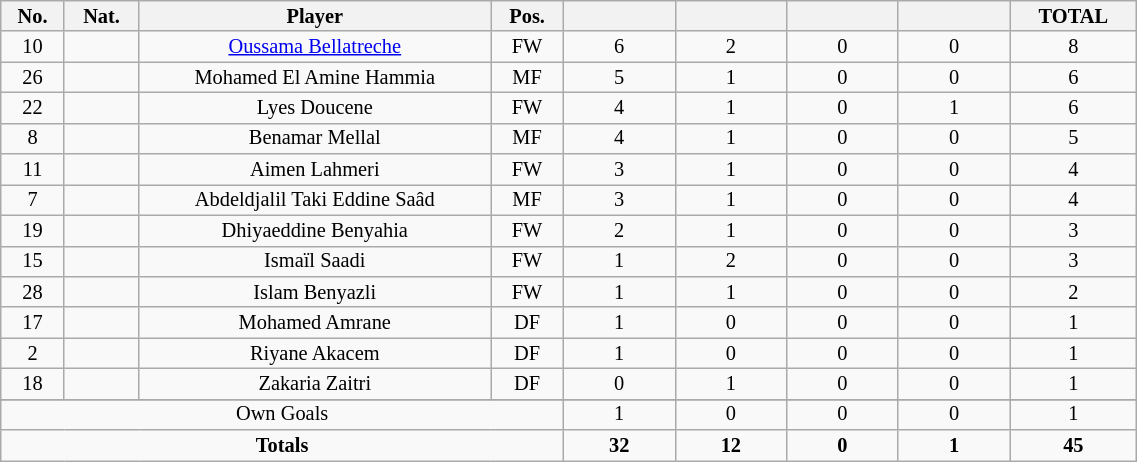<table class="wikitable sortable alternance"  style="font-size:85%; text-align:center; line-height:14px; width:60%;">
<tr>
<th width=10>No.</th>
<th width=10>Nat.</th>
<th width=140>Player</th>
<th width=10>Pos.</th>
<th width=40></th>
<th width=40></th>
<th width=40></th>
<th width=40></th>
<th width=10>TOTAL</th>
</tr>
<tr>
<td>10</td>
<td></td>
<td><a href='#'>Oussama Bellatreche</a></td>
<td>FW</td>
<td>6</td>
<td>2</td>
<td>0</td>
<td>0</td>
<td>8</td>
</tr>
<tr>
<td>26</td>
<td></td>
<td>Mohamed El Amine Hammia</td>
<td>MF</td>
<td>5</td>
<td>1</td>
<td>0</td>
<td>0</td>
<td>6</td>
</tr>
<tr>
<td>22</td>
<td></td>
<td>Lyes Doucene</td>
<td>FW</td>
<td>4</td>
<td>1</td>
<td>0</td>
<td>1</td>
<td>6</td>
</tr>
<tr>
<td>8</td>
<td></td>
<td>Benamar Mellal</td>
<td>MF</td>
<td>4</td>
<td>1</td>
<td>0</td>
<td>0</td>
<td>5</td>
</tr>
<tr>
<td>11</td>
<td></td>
<td>Aimen Lahmeri</td>
<td>FW</td>
<td>3</td>
<td>1</td>
<td>0</td>
<td>0</td>
<td>4</td>
</tr>
<tr>
<td>7</td>
<td></td>
<td>Abdeldjalil Taki Eddine Saâd</td>
<td>MF</td>
<td>3</td>
<td>1</td>
<td>0</td>
<td>0</td>
<td>4</td>
</tr>
<tr>
<td>19</td>
<td></td>
<td>Dhiyaeddine Benyahia</td>
<td>FW</td>
<td>2</td>
<td>1</td>
<td>0</td>
<td>0</td>
<td>3</td>
</tr>
<tr>
<td>15</td>
<td></td>
<td>Ismaïl Saadi</td>
<td>FW</td>
<td>1</td>
<td>2</td>
<td>0</td>
<td>0</td>
<td>3</td>
</tr>
<tr>
<td>28</td>
<td></td>
<td>Islam Benyazli</td>
<td>FW</td>
<td>1</td>
<td>1</td>
<td>0</td>
<td>0</td>
<td>2</td>
</tr>
<tr>
<td>17</td>
<td></td>
<td>Mohamed Amrane</td>
<td>DF</td>
<td>1</td>
<td>0</td>
<td>0</td>
<td>0</td>
<td>1</td>
</tr>
<tr>
<td>2</td>
<td></td>
<td>Riyane Akacem</td>
<td>DF</td>
<td>1</td>
<td>0</td>
<td>0</td>
<td>0</td>
<td>1</td>
</tr>
<tr>
<td>18</td>
<td></td>
<td>Zakaria Zaitri</td>
<td>DF</td>
<td>0</td>
<td>1</td>
<td>0</td>
<td>0</td>
<td>1</td>
</tr>
<tr>
</tr>
<tr class="sortbottom">
<td colspan="4">Own Goals</td>
<td>1</td>
<td>0</td>
<td>0</td>
<td>0</td>
<td>1</td>
</tr>
<tr class="sortbottom">
<td colspan="4"><strong>Totals</strong></td>
<td><strong>32</strong></td>
<td><strong>12</strong></td>
<td><strong>0</strong></td>
<td><strong>1</strong></td>
<td><strong>45</strong></td>
</tr>
</table>
